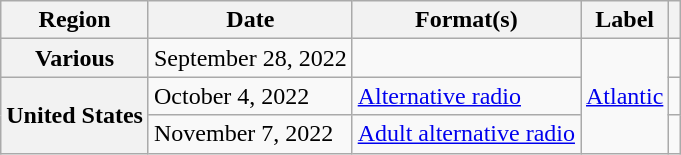<table class="wikitable plainrowheaders">
<tr>
<th scope="col">Region</th>
<th scope="col">Date</th>
<th scope="col">Format(s)</th>
<th scope="col">Label</th>
<th scope="col"></th>
</tr>
<tr>
<th scope="row">Various</th>
<td>September 28, 2022</td>
<td></td>
<td rowspan="3"><a href='#'>Atlantic</a></td>
<td style="text-align:center"></td>
</tr>
<tr>
<th scope="row" rowspan="2">United States</th>
<td>October 4, 2022</td>
<td><a href='#'>Alternative radio</a></td>
<td style="text-align:center"></td>
</tr>
<tr>
<td>November 7, 2022</td>
<td><a href='#'>Adult alternative radio</a></td>
<td style="text-align:center"></td>
</tr>
</table>
